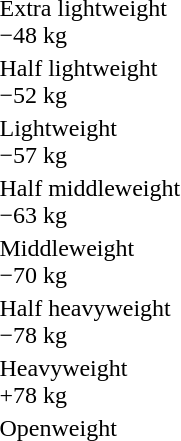<table>
<tr>
<td rowspan=2>Extra lightweight<br>−48 kg</td>
<td rowspan=2></td>
<td rowspan=2></td>
<td></td>
</tr>
<tr>
<td></td>
</tr>
<tr>
<td rowspan=2>Half lightweight<br>−52 kg</td>
<td rowspan=2></td>
<td rowspan=2></td>
<td></td>
</tr>
<tr>
<td></td>
</tr>
<tr>
<td rowspan=2>Lightweight<br>−57 kg</td>
<td rowspan=2></td>
<td rowspan=2></td>
<td></td>
</tr>
<tr>
<td></td>
</tr>
<tr>
<td rowspan=2>Half middleweight<br>−63 kg</td>
<td rowspan=2></td>
<td rowspan=2></td>
<td></td>
</tr>
<tr>
<td></td>
</tr>
<tr>
<td rowspan=2>Middleweight<br>−70 kg</td>
<td rowspan=2></td>
<td rowspan=2></td>
<td></td>
</tr>
<tr>
<td></td>
</tr>
<tr>
<td rowspan=2>Half heavyweight<br>−78 kg</td>
<td rowspan=2></td>
<td rowspan=2></td>
<td></td>
</tr>
<tr>
<td></td>
</tr>
<tr>
<td rowspan=2>Heavyweight<br>+78 kg</td>
<td rowspan=2></td>
<td rowspan=2></td>
<td></td>
</tr>
<tr>
<td></td>
</tr>
<tr>
<td rowspan=2>Openweight</td>
<td rowspan=2></td>
<td rowspan=2></td>
<td></td>
</tr>
<tr>
<td></td>
</tr>
</table>
